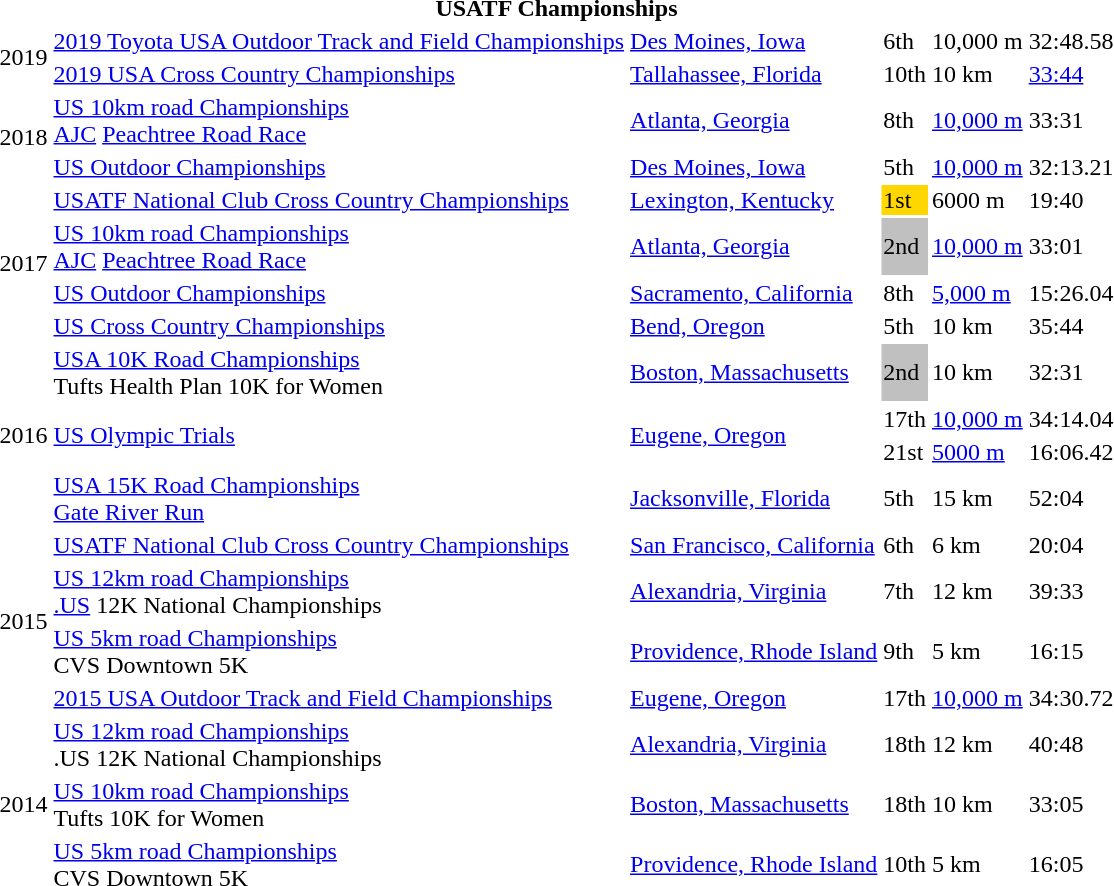<table>
<tr>
<th colspan="6">USATF Championships</th>
</tr>
<tr>
<td rowspan=2>2019</td>
<td><a href='#'>2019 Toyota USA Outdoor Track and Field Championships</a></td>
<td><a href='#'>Des Moines, Iowa</a></td>
<td>6th</td>
<td>10,000 m</td>
<td>32:48.58</td>
</tr>
<tr>
<td><a href='#'>2019 USA Cross Country Championships</a></td>
<td><a href='#'>Tallahassee, Florida</a></td>
<td>10th</td>
<td>10 km</td>
<td><a href='#'>33:44</a></td>
</tr>
<tr>
<td Rowspan=2>2018</td>
<td><a href='#'>US 10km road Championships</a><br><a href='#'>AJC</a> <a href='#'>Peachtree Road Race</a></td>
<td><a href='#'>Atlanta, Georgia</a></td>
<td>8th</td>
<td><a href='#'>10,000 m</a></td>
<td>33:31</td>
</tr>
<tr>
<td><a href='#'>US Outdoor Championships</a></td>
<td><a href='#'>Des Moines, Iowa</a></td>
<td>5th</td>
<td><a href='#'>10,000 m</a></td>
<td>32:13.21</td>
</tr>
<tr>
<td Rowspan=4>2017</td>
<td><a href='#'>USATF National Club Cross Country Championships</a></td>
<td><a href='#'>Lexington, Kentucky</a></td>
<td bgcolor="gold">1st</td>
<td>6000 m</td>
<td>19:40</td>
</tr>
<tr>
<td><a href='#'>US 10km road Championships</a><br><a href='#'>AJC</a> <a href='#'>Peachtree Road Race</a></td>
<td><a href='#'>Atlanta, Georgia</a></td>
<td bgcolor="silver">2nd</td>
<td><a href='#'>10,000 m</a></td>
<td>33:01</td>
</tr>
<tr>
<td><a href='#'>US Outdoor Championships</a></td>
<td><a href='#'>Sacramento, California</a></td>
<td>8th</td>
<td><a href='#'>5,000 m</a></td>
<td>15:26.04</td>
</tr>
<tr>
<td><a href='#'>US Cross Country Championships</a></td>
<td><a href='#'>Bend, Oregon</a></td>
<td>5th</td>
<td>10 km</td>
<td>35:44</td>
</tr>
<tr>
<td Rowspan=4>2016</td>
<td><a href='#'>USA 10K Road Championships</a><br> Tufts Health Plan 10K for Women</td>
<td><a href='#'>Boston, Massachusetts</a></td>
<td bgcolor="silver">2nd</td>
<td>10 km</td>
<td>32:31</td>
</tr>
<tr>
<td Rowspan=2><a href='#'>US Olympic Trials</a></td>
<td Rowspan=2><a href='#'>Eugene, Oregon</a></td>
<td>17th</td>
<td><a href='#'>10,000 m</a></td>
<td>34:14.04</td>
</tr>
<tr>
<td>21st</td>
<td><a href='#'>5000 m</a></td>
<td>16:06.42</td>
</tr>
<tr>
<td><a href='#'>USA 15K Road Championships</a><br><a href='#'>Gate River Run</a></td>
<td><a href='#'>Jacksonville, Florida</a></td>
<td>5th</td>
<td>15 km</td>
<td>52:04</td>
</tr>
<tr>
<td Rowspan=4>2015</td>
<td><a href='#'>USATF National Club Cross Country Championships</a></td>
<td><a href='#'>San Francisco, California</a></td>
<td>6th</td>
<td>6 km</td>
<td>20:04</td>
</tr>
<tr>
<td><a href='#'>US 12km road Championships</a><br><a href='#'>.US</a> 12K National Championships</td>
<td><a href='#'>Alexandria, Virginia</a></td>
<td>7th</td>
<td>12 km</td>
<td>39:33</td>
</tr>
<tr>
<td><a href='#'>US 5km road Championships</a><br>CVS Downtown 5K</td>
<td><a href='#'>Providence, Rhode Island</a></td>
<td>9th</td>
<td>5 km</td>
<td>16:15</td>
</tr>
<tr>
<td><a href='#'>2015 USA Outdoor Track and Field Championships</a></td>
<td><a href='#'>Eugene, Oregon</a></td>
<td>17th</td>
<td><a href='#'>10,000 m</a></td>
<td>34:30.72</td>
</tr>
<tr>
<td Rowspan=3>2014</td>
<td><a href='#'>US 12km road Championships</a><br>.US 12K National Championships</td>
<td><a href='#'>Alexandria, Virginia</a></td>
<td>18th</td>
<td>12 km</td>
<td>40:48</td>
</tr>
<tr>
<td><a href='#'>US 10km road Championships</a><br>Tufts 10K for Women</td>
<td><a href='#'>Boston, Massachusetts</a></td>
<td>18th</td>
<td>10 km</td>
<td>33:05</td>
</tr>
<tr>
<td><a href='#'>US 5km road Championships</a><br>CVS Downtown 5K</td>
<td><a href='#'>Providence, Rhode Island</a></td>
<td>10th</td>
<td>5 km</td>
<td>16:05</td>
</tr>
<tr>
</tr>
</table>
